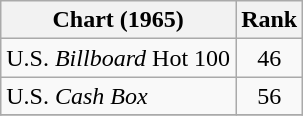<table class="wikitable">
<tr>
<th>Chart (1965)</th>
<th style="text-align:center;">Rank</th>
</tr>
<tr>
<td>U.S. <em>Billboard</em> Hot 100</td>
<td style="text-align:center;">46</td>
</tr>
<tr>
<td>U.S. <em>Cash Box</em> </td>
<td style="text-align:center;">56</td>
</tr>
<tr>
</tr>
</table>
